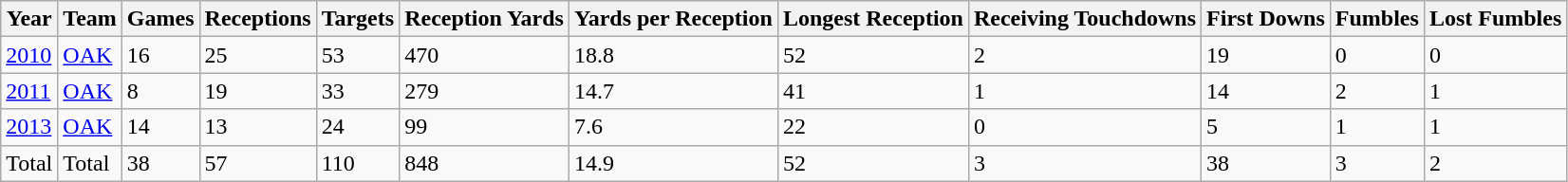<table class="wikitable">
<tr>
<th>Year</th>
<th>Team</th>
<th>Games</th>
<th>Receptions</th>
<th>Targets</th>
<th>Reception Yards</th>
<th>Yards per Reception</th>
<th>Longest Reception</th>
<th>Receiving Touchdowns</th>
<th>First Downs</th>
<th>Fumbles</th>
<th>Lost Fumbles</th>
</tr>
<tr>
<td><a href='#'>2010</a></td>
<td><a href='#'>OAK</a></td>
<td>16</td>
<td>25</td>
<td>53</td>
<td>470</td>
<td>18.8</td>
<td>52</td>
<td>2</td>
<td>19</td>
<td>0</td>
<td>0</td>
</tr>
<tr>
<td><a href='#'>2011</a></td>
<td><a href='#'>OAK</a></td>
<td>8</td>
<td>19</td>
<td>33</td>
<td>279</td>
<td>14.7</td>
<td>41</td>
<td>1</td>
<td>14</td>
<td>2</td>
<td>1</td>
</tr>
<tr>
<td><a href='#'>2013</a></td>
<td><a href='#'>OAK</a></td>
<td>14</td>
<td>13</td>
<td>24</td>
<td>99</td>
<td>7.6</td>
<td>22</td>
<td>0</td>
<td>5</td>
<td>1</td>
<td>1</td>
</tr>
<tr>
<td>Total</td>
<td>Total</td>
<td>38</td>
<td>57</td>
<td>110</td>
<td>848</td>
<td>14.9</td>
<td>52</td>
<td>3</td>
<td>38</td>
<td>3</td>
<td>2</td>
</tr>
</table>
